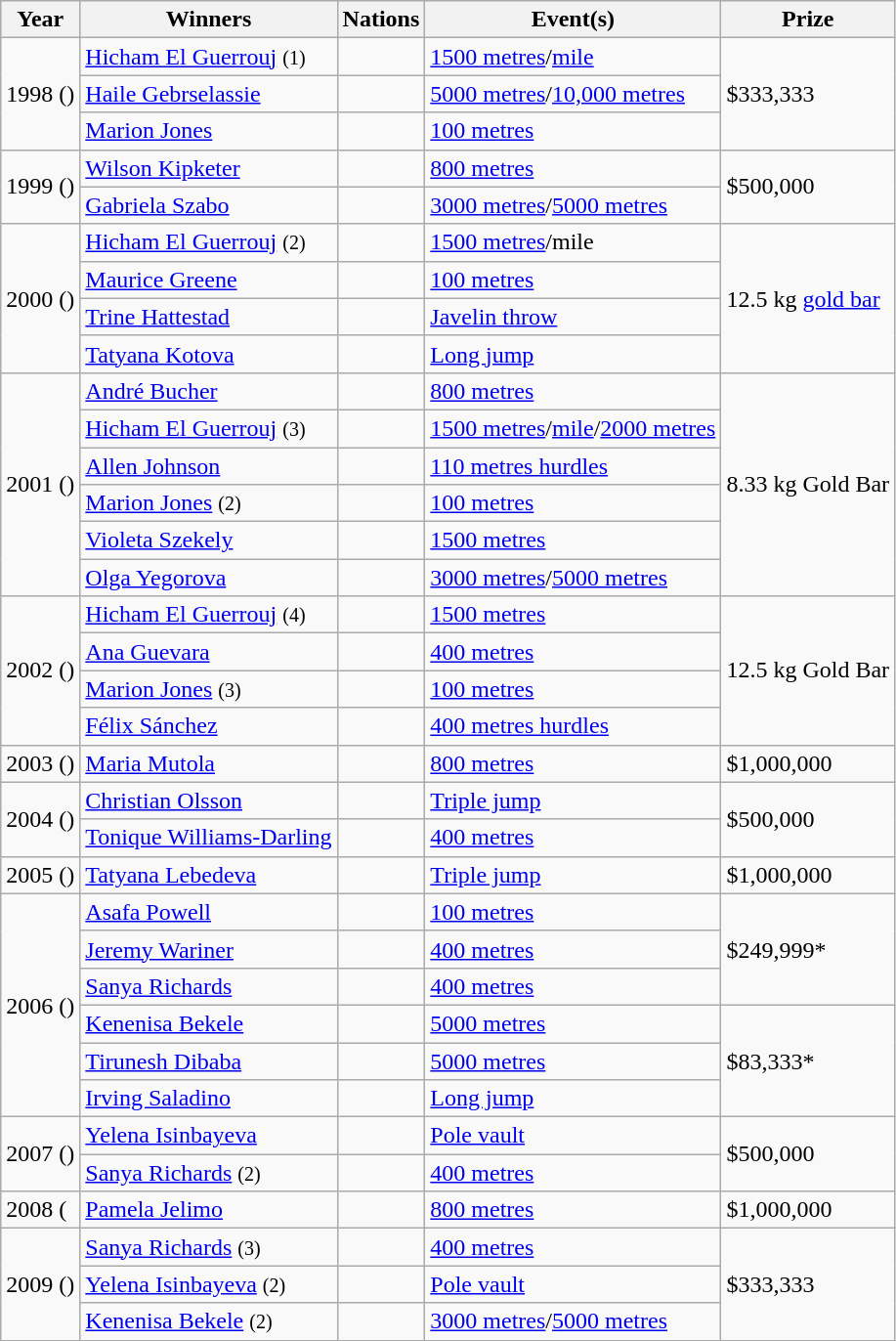<table class="wikitable sortable">
<tr>
<th>Year</th>
<th>Winners</th>
<th>Nations</th>
<th>Event(s)</th>
<th>Prize</th>
</tr>
<tr>
<td rowspan=3>1998 ()</td>
<td><a href='#'>Hicham El Guerrouj</a> <small>(1)</small></td>
<td></td>
<td><a href='#'>1500 metres</a>/<a href='#'>mile</a></td>
<td rowspan=3>$333,333</td>
</tr>
<tr>
<td><a href='#'>Haile Gebrselassie</a></td>
<td></td>
<td><a href='#'>5000 metres</a>/<a href='#'>10,000 metres</a></td>
</tr>
<tr>
<td><a href='#'>Marion Jones</a></td>
<td></td>
<td><a href='#'>100 metres</a></td>
</tr>
<tr>
<td rowspan=2>1999 ()</td>
<td><a href='#'>Wilson Kipketer</a></td>
<td></td>
<td><a href='#'>800 metres</a></td>
<td rowspan=2>$500,000</td>
</tr>
<tr>
<td><a href='#'>Gabriela Szabo</a></td>
<td></td>
<td><a href='#'>3000 metres</a>/<a href='#'>5000 metres</a></td>
</tr>
<tr>
<td rowspan=4>2000 ()</td>
<td><a href='#'>Hicham El Guerrouj</a> <small>(2)</small></td>
<td></td>
<td><a href='#'>1500 metres</a>/mile</td>
<td rowspan=4>12.5 kg <a href='#'>gold bar</a></td>
</tr>
<tr>
<td><a href='#'>Maurice Greene</a></td>
<td></td>
<td><a href='#'>100 metres</a></td>
</tr>
<tr>
<td><a href='#'>Trine Hattestad</a></td>
<td></td>
<td><a href='#'>Javelin throw</a></td>
</tr>
<tr>
<td><a href='#'>Tatyana Kotova</a></td>
<td></td>
<td><a href='#'>Long jump</a></td>
</tr>
<tr>
<td rowspan=6>2001 ()</td>
<td><a href='#'>André Bucher</a></td>
<td></td>
<td><a href='#'>800 metres</a></td>
<td rowspan=6>8.33 kg Gold Bar</td>
</tr>
<tr>
<td><a href='#'>Hicham El Guerrouj</a> <small>(3)</small></td>
<td></td>
<td><a href='#'>1500 metres</a>/<a href='#'>mile</a>/<a href='#'>2000 metres</a></td>
</tr>
<tr>
<td><a href='#'>Allen Johnson</a></td>
<td></td>
<td><a href='#'>110 metres hurdles</a></td>
</tr>
<tr>
<td><a href='#'>Marion Jones</a> <small>(2)</small></td>
<td></td>
<td><a href='#'>100 metres</a></td>
</tr>
<tr>
<td><a href='#'>Violeta Szekely</a></td>
<td></td>
<td><a href='#'>1500 metres</a></td>
</tr>
<tr>
<td><a href='#'>Olga Yegorova</a></td>
<td></td>
<td><a href='#'>3000 metres</a>/<a href='#'>5000 metres</a></td>
</tr>
<tr>
<td rowspan=4>2002 ()</td>
<td><a href='#'>Hicham El Guerrouj</a> <small>(4)</small></td>
<td></td>
<td><a href='#'>1500 metres</a></td>
<td rowspan=4>12.5 kg Gold Bar</td>
</tr>
<tr>
<td><a href='#'>Ana Guevara</a></td>
<td></td>
<td><a href='#'>400 metres</a></td>
</tr>
<tr>
<td><a href='#'>Marion Jones</a> <small>(3)</small></td>
<td></td>
<td><a href='#'>100 metres</a></td>
</tr>
<tr>
<td><a href='#'>Félix Sánchez</a></td>
<td></td>
<td><a href='#'>400 metres hurdles</a></td>
</tr>
<tr>
<td>2003 ()</td>
<td><a href='#'>Maria Mutola</a></td>
<td></td>
<td><a href='#'>800 metres</a></td>
<td rowspan=1>$1,000,000</td>
</tr>
<tr>
<td rowspan=2>2004 ()</td>
<td><a href='#'>Christian Olsson</a></td>
<td></td>
<td><a href='#'>Triple jump</a></td>
<td rowspan=2>$500,000</td>
</tr>
<tr>
<td><a href='#'>Tonique Williams-Darling</a></td>
<td></td>
<td><a href='#'>400 metres</a></td>
</tr>
<tr>
<td>2005 ()</td>
<td><a href='#'>Tatyana Lebedeva</a></td>
<td></td>
<td><a href='#'>Triple jump</a></td>
<td rowspan=1>$1,000,000</td>
</tr>
<tr>
<td rowspan=6>2006 ()</td>
<td><a href='#'>Asafa Powell</a></td>
<td></td>
<td><a href='#'>100 metres</a></td>
<td rowspan=3>$249,999*</td>
</tr>
<tr>
<td><a href='#'>Jeremy Wariner</a></td>
<td></td>
<td><a href='#'>400 metres</a></td>
</tr>
<tr>
<td><a href='#'>Sanya Richards</a></td>
<td></td>
<td><a href='#'>400 metres</a></td>
</tr>
<tr>
<td><a href='#'>Kenenisa Bekele</a></td>
<td></td>
<td><a href='#'>5000 metres</a></td>
<td rowspan=3>$83,333*</td>
</tr>
<tr>
<td><a href='#'>Tirunesh Dibaba</a></td>
<td></td>
<td><a href='#'>5000 metres</a></td>
</tr>
<tr>
<td><a href='#'>Irving Saladino</a></td>
<td></td>
<td><a href='#'>Long jump</a></td>
</tr>
<tr>
<td rowspan=2>2007 ()</td>
<td><a href='#'>Yelena Isinbayeva</a></td>
<td></td>
<td><a href='#'>Pole vault</a></td>
<td rowspan=2>$500,000</td>
</tr>
<tr>
<td><a href='#'>Sanya Richards</a> <small>(2)</small></td>
<td></td>
<td><a href='#'>400 metres</a></td>
</tr>
<tr>
<td>2008 (</td>
<td><a href='#'>Pamela Jelimo</a></td>
<td></td>
<td><a href='#'>800 metres</a></td>
<td>$1,000,000</td>
</tr>
<tr>
<td rowspan=3>2009 ()</td>
<td><a href='#'>Sanya Richards</a> <small>(3)</small></td>
<td></td>
<td><a href='#'>400 metres</a></td>
<td rowspan=3>$333,333</td>
</tr>
<tr>
<td><a href='#'>Yelena Isinbayeva</a> <small>(2)</small></td>
<td></td>
<td><a href='#'>Pole vault</a></td>
</tr>
<tr>
<td><a href='#'>Kenenisa Bekele</a> <small>(2)</small></td>
<td></td>
<td><a href='#'>3000 metres</a>/<a href='#'>5000 metres</a></td>
</tr>
</table>
